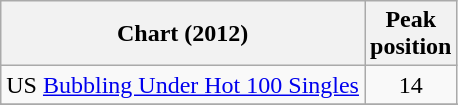<table class="wikitable sortable">
<tr>
<th>Chart (2012)</th>
<th>Peak<br>position</th>
</tr>
<tr>
<td align="left">US <a href='#'>Bubbling Under Hot 100 Singles</a></td>
<td align="center">14</td>
</tr>
<tr>
</tr>
<tr>
</tr>
</table>
